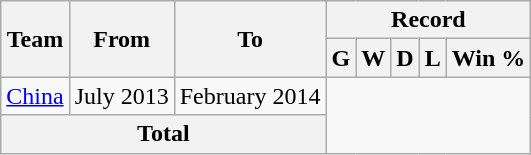<table class="wikitable" style="text-align: center">
<tr>
<th rowspan="2">Team</th>
<th rowspan="2">From</th>
<th rowspan="2">To</th>
<th colspan="5">Record</th>
</tr>
<tr>
<th>G</th>
<th>W</th>
<th>D</th>
<th>L</th>
<th>Win %</th>
</tr>
<tr>
<td align=left><a href='#'>China</a></td>
<td align=left>July 2013</td>
<td align=left>February 2014<br></td>
</tr>
<tr>
<th colspan="3">Total<br></th>
</tr>
</table>
